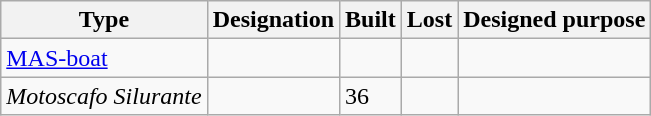<table class="wikitable">
<tr>
<th>Type</th>
<th>Designation</th>
<th>Built</th>
<th>Lost</th>
<th>Designed purpose</th>
</tr>
<tr>
<td><a href='#'>MAS-boat</a></td>
<td></td>
<td></td>
<td></td>
<td></td>
</tr>
<tr>
<td><em>Motoscafo Silurante</em></td>
<td></td>
<td>36</td>
<td></td>
<td></td>
</tr>
</table>
